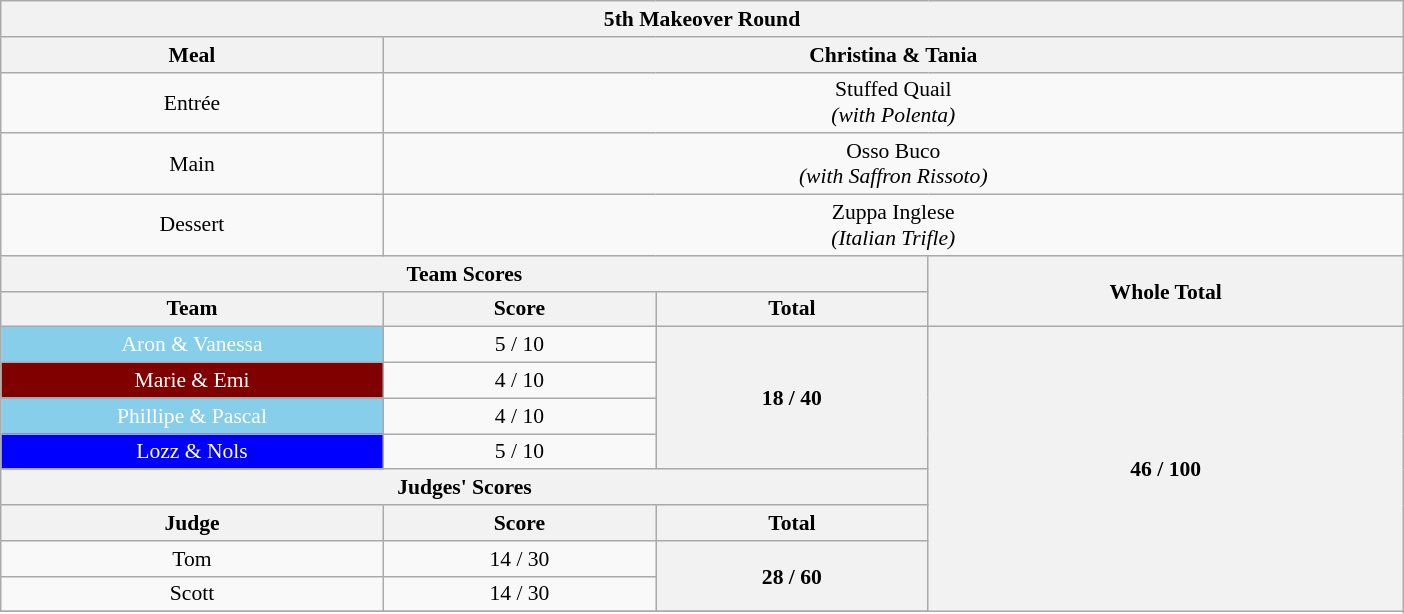<table class="wikitable plainrowheaders" style="text-align:center; font-size:90%; width:65em;">
<tr>
<th colspan="4" >5th Makeover Round</th>
</tr>
<tr>
<th style="width:15%;">Meal</th>
<th colspan="3" style="width:40%;">Christina & Tania</th>
</tr>
<tr>
<td>Entrée</td>
<td colspan="3">Stuffed Quail<br><em>(with Polenta)</em></td>
</tr>
<tr>
<td>Main</td>
<td colspan="3">Osso Buco<br><em>(with Saffron Rissoto)</em></td>
</tr>
<tr>
<td>Dessert</td>
<td colspan="3">Zuppa Inglese<br><em>(Italian Trifle)</em></td>
</tr>
<tr>
<th colspan="3" >Team Scores</th>
<th rowspan="2">Whole Total</th>
</tr>
<tr>
<th>Team</th>
<th>Score</th>
<th>Total</th>
</tr>
<tr>
<td style="background:skyblue; color:white;">Aron & Vanessa</td>
<td>5 / 10</td>
<th rowspan="4">18 / 40</th>
<th rowspan="10">46 / 100</th>
</tr>
<tr>
<td style="background:maroon; color:white;">Marie & Emi</td>
<td>4 / 10</td>
</tr>
<tr>
<td style="background:skyblue; color:white;">Phillipe & Pascal</td>
<td>4 / 10</td>
</tr>
<tr>
<td style="background:blue; color:white;">Lozz & Nols</td>
<td>5 / 10</td>
</tr>
<tr>
<th colspan="3" >Judges' Scores</th>
</tr>
<tr>
<th>Judge</th>
<th>Score</th>
<th>Total</th>
</tr>
<tr>
<td>Tom</td>
<td>14 / 30</td>
<th rowspan="2">28 / 60</th>
</tr>
<tr>
<td>Scott</td>
<td>14 / 30</td>
</tr>
<tr>
</tr>
</table>
